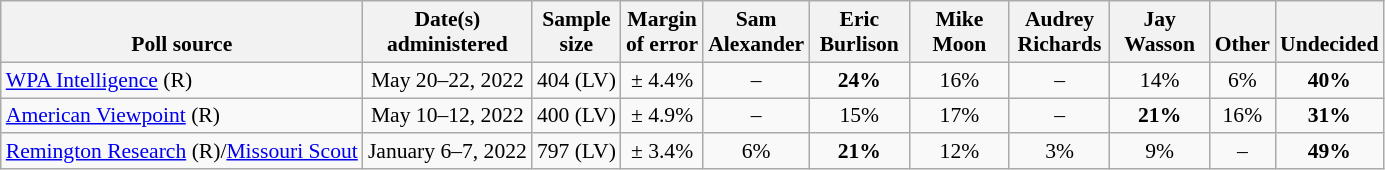<table class="wikitable" style="font-size:90%;text-align:center;">
<tr valign=bottom>
<th>Poll source</th>
<th>Date(s)<br>administered</th>
<th>Sample<br>size</th>
<th>Margin<br>of error</th>
<th style="width:60px;">Sam<br>Alexander</th>
<th style="width:60px;">Eric<br>Burlison</th>
<th style="width:60px;">Mike<br>Moon</th>
<th style="width:60px;">Audrey<br>Richards</th>
<th style="width:60px;">Jay<br>Wasson</th>
<th>Other</th>
<th>Undecided</th>
</tr>
<tr>
<td style="text-align:left;"><a href='#'>WPA Intelligence</a> (R)</td>
<td>May 20–22, 2022</td>
<td>404 (LV)</td>
<td>± 4.4%</td>
<td>–</td>
<td><strong>24%</strong></td>
<td>16%</td>
<td>–</td>
<td>14%</td>
<td>6%</td>
<td><strong>40%</strong></td>
</tr>
<tr>
<td style="text-align:left;"><a href='#'>American Viewpoint</a> (R)</td>
<td>May 10–12, 2022</td>
<td>400 (LV)</td>
<td>± 4.9%</td>
<td>–</td>
<td>15%</td>
<td>17%</td>
<td>–</td>
<td><strong>21%</strong></td>
<td>16%</td>
<td><strong>31%</strong></td>
</tr>
<tr>
<td style="text-align:left;"><a href='#'>Remington Research</a> (R)/<a href='#'>Missouri Scout</a></td>
<td>January 6–7, 2022</td>
<td>797 (LV)</td>
<td>± 3.4%</td>
<td>6%</td>
<td><strong>21%</strong></td>
<td>12%</td>
<td>3%</td>
<td>9%</td>
<td>–</td>
<td><strong>49%</strong></td>
</tr>
</table>
